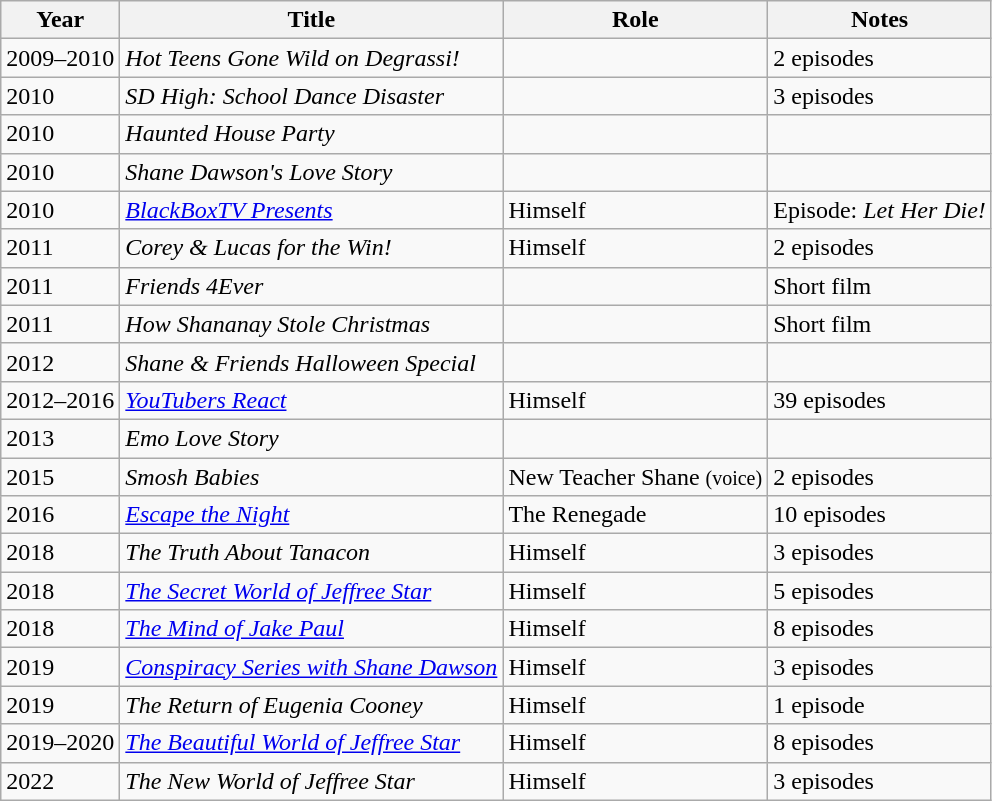<table class="wikitable plainrowheaders sortable">
<tr>
<th scope="col">Year</th>
<th scope="col">Title</th>
<th scope="col">Role</th>
<th scope="col" class="unsortable">Notes</th>
</tr>
<tr>
<td>2009–2010</td>
<td><em>Hot Teens Gone Wild on Degrassi!</em></td>
<td></td>
<td>2 episodes</td>
</tr>
<tr>
<td>2010</td>
<td><em>SD High: School Dance Disaster</em></td>
<td></td>
<td>3 episodes</td>
</tr>
<tr>
<td>2010</td>
<td><em>Haunted House Party</em></td>
<td></td>
<td></td>
</tr>
<tr>
<td>2010</td>
<td><em>Shane Dawson's Love Story</em></td>
<td></td>
<td></td>
</tr>
<tr>
<td>2010</td>
<td><em><a href='#'>BlackBoxTV Presents</a></em></td>
<td>Himself</td>
<td>Episode: <em>Let Her Die!</em></td>
</tr>
<tr>
<td>2011</td>
<td><em>Corey & Lucas for the Win!</em></td>
<td>Himself</td>
<td>2 episodes</td>
</tr>
<tr>
<td>2011</td>
<td><em>Friends 4Ever</em></td>
<td></td>
<td>Short film</td>
</tr>
<tr>
<td>2011</td>
<td><em>How Shananay Stole Christmas</em></td>
<td></td>
<td>Short film</td>
</tr>
<tr>
<td>2012</td>
<td><em>Shane & Friends Halloween Special</em></td>
<td></td>
<td></td>
</tr>
<tr>
<td>2012–2016</td>
<td><em><a href='#'>YouTubers React</a></em></td>
<td>Himself</td>
<td>39 episodes</td>
</tr>
<tr>
<td>2013</td>
<td><em>Emo Love Story</em></td>
<td></td>
<td></td>
</tr>
<tr>
<td>2015</td>
<td><em>Smosh Babies</em></td>
<td>New Teacher Shane <small>(voice)</small></td>
<td>2 episodes</td>
</tr>
<tr>
<td>2016</td>
<td><em><a href='#'>Escape the Night</a></em></td>
<td>The Renegade</td>
<td>10 episodes</td>
</tr>
<tr>
<td>2018</td>
<td><em>The Truth About Tanacon</em></td>
<td>Himself</td>
<td>3 episodes</td>
</tr>
<tr>
<td>2018</td>
<td><em><a href='#'>The Secret World of Jeffree Star</a></em></td>
<td>Himself</td>
<td>5 episodes</td>
</tr>
<tr>
<td>2018</td>
<td><em><a href='#'>The Mind of Jake Paul</a></em></td>
<td>Himself</td>
<td>8 episodes</td>
</tr>
<tr>
<td>2019</td>
<td><em><a href='#'>Conspiracy Series with Shane Dawson</a></em></td>
<td>Himself</td>
<td>3 episodes</td>
</tr>
<tr>
<td>2019</td>
<td><em>The Return of Eugenia Cooney</em></td>
<td>Himself</td>
<td>1 episode</td>
</tr>
<tr>
<td>2019–2020</td>
<td><em><a href='#'>The Beautiful World of Jeffree Star</a></em></td>
<td>Himself</td>
<td>8 episodes</td>
</tr>
<tr>
<td>2022</td>
<td><em>The New World of Jeffree Star</em></td>
<td>Himself</td>
<td>3 episodes</td>
</tr>
</table>
